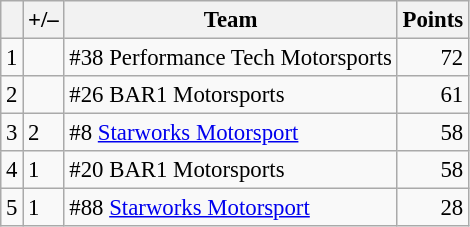<table class="wikitable" style="font-size: 95%;">
<tr>
<th scope="col"></th>
<th scope="col">+/–</th>
<th scope="col">Team</th>
<th scope="col">Points</th>
</tr>
<tr>
<td align=center>1</td>
<td align="left"></td>
<td> #38 Performance Tech Motorsports</td>
<td align=right>72</td>
</tr>
<tr>
<td align=center>2</td>
<td align="left"></td>
<td> #26 BAR1 Motorsports</td>
<td align=right>61</td>
</tr>
<tr>
<td align=center>3</td>
<td align="left"> 2</td>
<td> #8 <a href='#'>Starworks Motorsport</a></td>
<td align=right>58</td>
</tr>
<tr>
<td align=center>4</td>
<td align="left"> 1</td>
<td> #20 BAR1 Motorsports</td>
<td align=right>58</td>
</tr>
<tr>
<td align=center>5</td>
<td align="left"> 1</td>
<td> #88 <a href='#'>Starworks Motorsport</a></td>
<td align=right>28</td>
</tr>
</table>
